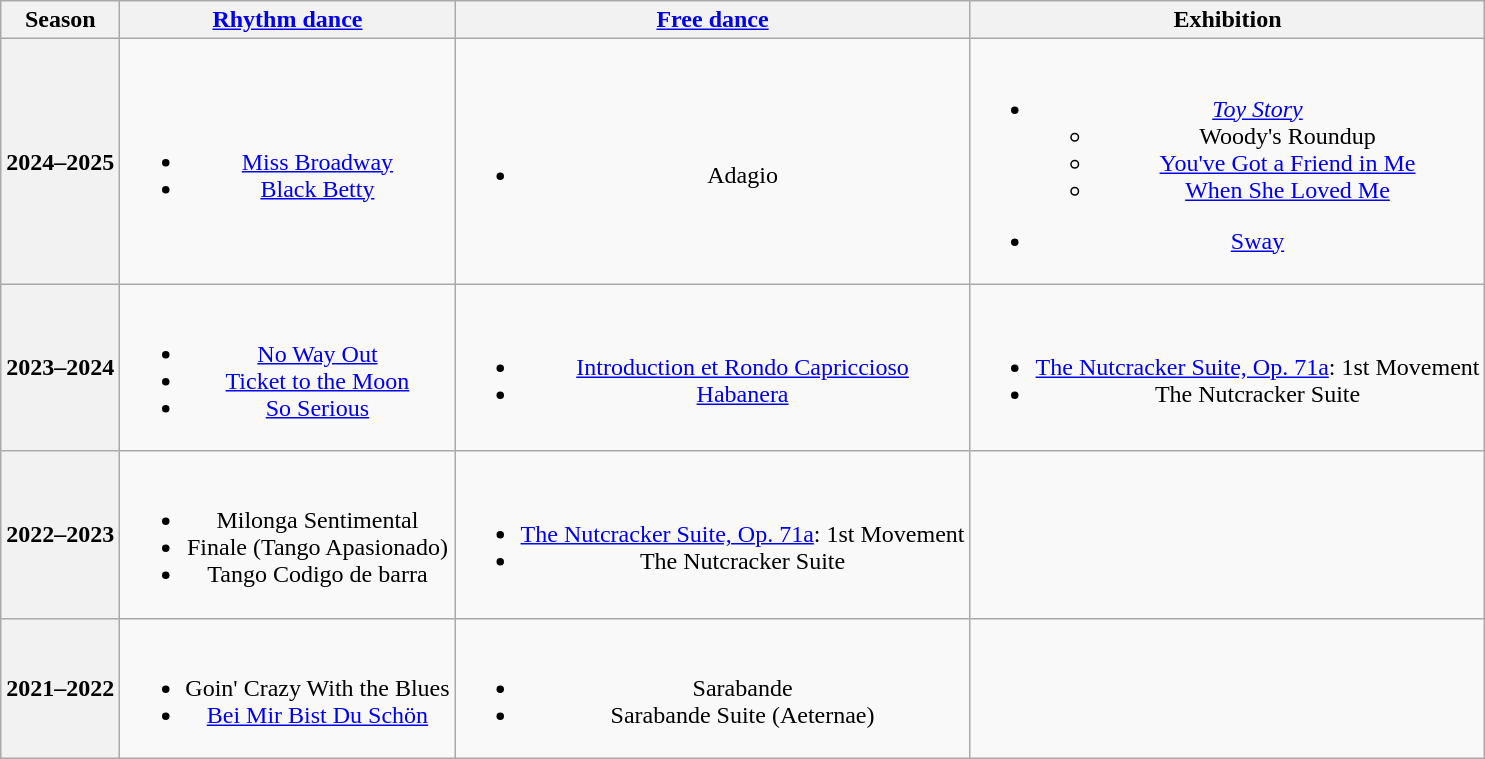<table class=wikitable style=text-align:center>
<tr>
<th>Season</th>
<th><a href='#'>Rhythm dance</a></th>
<th><a href='#'>Free dance</a></th>
<th>Exhibition</th>
</tr>
<tr>
<th>2024–2025 <br> </th>
<td><br><ul><li><a href='#'>Miss Broadway</a> <br> </li><li><a href='#'>Black Betty</a> <br> </li></ul></td>
<td><br><ul><li>Adagio <br> </li></ul></td>
<td><br><ul><li><em><a href='#'>Toy Story</a></em><ul><li>Woody's Roundup <br></li><li><a href='#'>You've Got a Friend in Me</a> <br></li><li><a href='#'>When She Loved Me</a> <br></li></ul></li></ul><ul><li><a href='#'>Sway</a> <br> </li></ul></td>
</tr>
<tr>
<th>2023–2024 <br> </th>
<td><br><ul><li><a href='#'>No Way Out</a></li><li><a href='#'>Ticket to the Moon</a></li><li><a href='#'>So Serious</a> <br> </li></ul></td>
<td><br><ul><li><a href='#'>Introduction et Rondo Capriccioso</a> <br> </li><li><a href='#'>Habanera</a> <br> </li></ul></td>
<td><br><ul><li><a href='#'>The Nutcracker Suite, Op. 71a</a>: 1st Movement <br> </li><li>The Nutcracker Suite <br> </li></ul></td>
</tr>
<tr>
<th>2022–2023 <br> </th>
<td><br><ul><li>Milonga Sentimental <br> </li><li> Finale (Tango Apasionado) <br> </li><li>Tango Codigo de barra <br> </li></ul></td>
<td><br><ul><li><a href='#'>The Nutcracker Suite, Op. 71a</a>: 1st Movement <br> </li><li>The Nutcracker Suite <br> </li></ul></td>
<td></td>
</tr>
<tr>
<th>2021–2022 <br> </th>
<td><br><ul><li> Goin' Crazy With the Blues</li><li> <a href='#'>Bei Mir Bist Du Schön</a> <br> </li></ul></td>
<td><br><ul><li>Sarabande <br> </li><li>Sarabande Suite (Aeternae) <br> </li></ul></td>
<td></td>
</tr>
</table>
